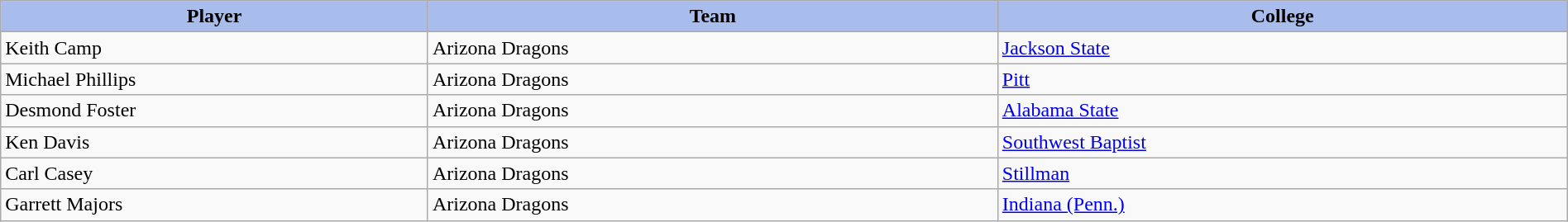<table class="wikitable sortable sortable" style="width:100%;">
<tr>
<th style="background:#a8bdec; width:15%;">Player</th>
<th style="width:20%; background:#a8bdec;">Team</th>
<th style="width:20%; background:#a8bdec;">College</th>
</tr>
<tr>
<td>Keith Camp</td>
<td>Arizona Dragons</td>
<td><a href='#'>Jackson State</a></td>
</tr>
<tr>
<td>Michael Phillips</td>
<td>Arizona Dragons</td>
<td><a href='#'>Pitt</a></td>
</tr>
<tr>
<td>Desmond Foster</td>
<td>Arizona Dragons</td>
<td><a href='#'>Alabama State</a></td>
</tr>
<tr>
<td>Ken Davis</td>
<td>Arizona Dragons</td>
<td><a href='#'>Southwest Baptist</a></td>
</tr>
<tr>
<td>Carl Casey</td>
<td>Arizona Dragons</td>
<td><a href='#'>Stillman</a></td>
</tr>
<tr>
<td>Garrett Majors</td>
<td>Arizona Dragons</td>
<td><a href='#'>Indiana (Penn.)</a></td>
</tr>
</table>
